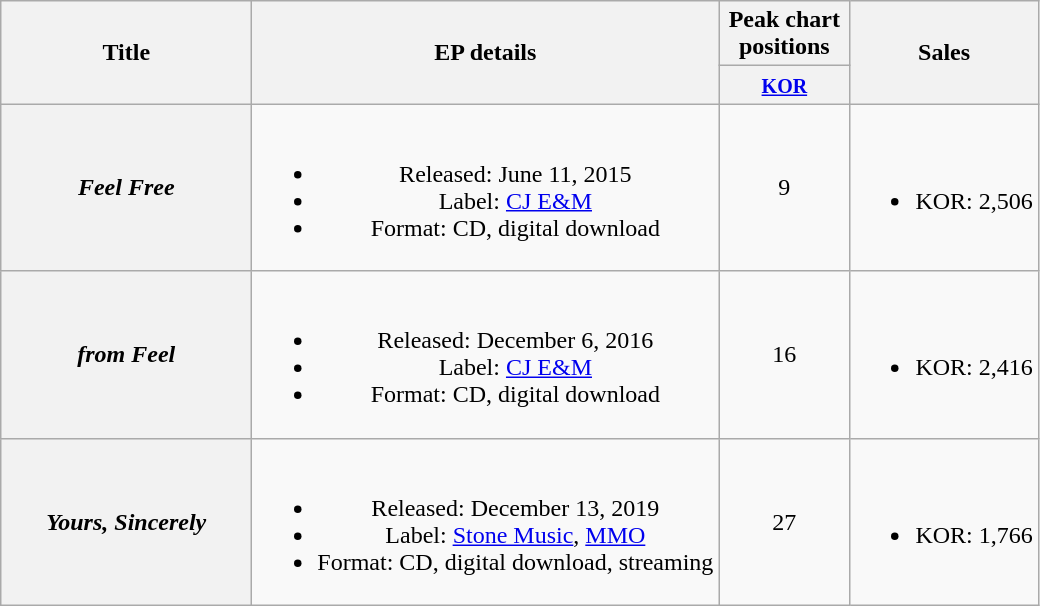<table class="wikitable plainrowheaders" style="text-align:center;">
<tr>
<th scope="col" rowspan="2" style="width:10em;">Title</th>
<th scope="col" rowspan="2">EP details</th>
<th scope="col" colspan="1" style="width:5em;">Peak chart positions</th>
<th scope="col" rowspan="2">Sales</th>
</tr>
<tr>
<th><small><a href='#'>KOR</a></small><br></th>
</tr>
<tr>
<th scope="row"><em>Feel Free</em></th>
<td><br><ul><li>Released: June 11, 2015</li><li>Label: <a href='#'>CJ E&M</a></li><li>Format: CD, digital download</li></ul></td>
<td>9</td>
<td><br><ul><li>KOR: 2,506</li></ul></td>
</tr>
<tr>
<th scope="row"><em>from Feel</em></th>
<td><br><ul><li>Released: December 6, 2016</li><li>Label: <a href='#'>CJ E&M</a></li><li>Format: CD, digital download</li></ul></td>
<td>16</td>
<td><br><ul><li>KOR: 2,416</li></ul></td>
</tr>
<tr>
<th scope="row"><em>Yours, Sincerely</em></th>
<td><br><ul><li>Released: December 13, 2019</li><li>Label: <a href='#'>Stone Music</a>, <a href='#'>MMO</a></li><li>Format: CD, digital download, streaming</li></ul></td>
<td>27</td>
<td><br><ul><li>KOR: 1,766</li></ul></td>
</tr>
</table>
